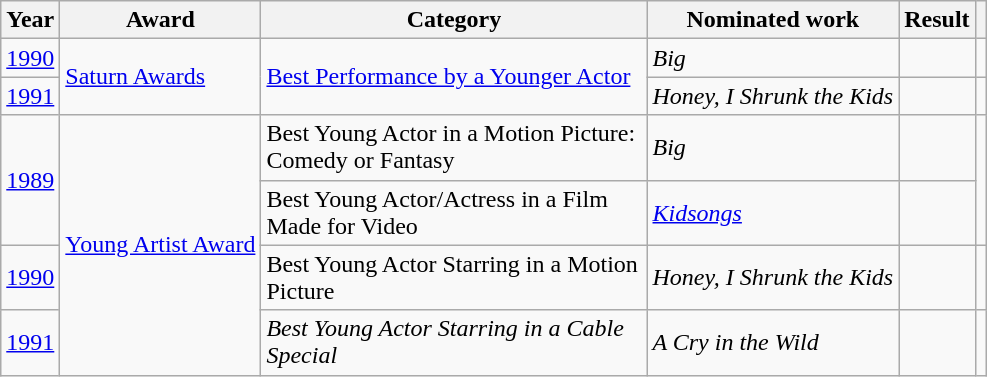<table class="wikitable">
<tr>
<th>Year</th>
<th>Award</th>
<th width="250">Category</th>
<th>Nominated work</th>
<th>Result</th>
<th></th>
</tr>
<tr>
<td><a href='#'>1990</a></td>
<td rowspan="2"><a href='#'>Saturn Awards</a></td>
<td rowspan="2"><a href='#'>Best Performance by a Younger Actor</a></td>
<td><em>Big</em></td>
<td></td>
<td></td>
</tr>
<tr>
<td><a href='#'>1991</a></td>
<td><em>Honey, I Shrunk the Kids</em></td>
<td></td>
<td></td>
</tr>
<tr>
<td rowspan="2"><a href='#'>1989</a></td>
<td rowspan="4"><a href='#'>Young Artist Award</a></td>
<td>Best Young Actor in a Motion Picture: Comedy or Fantasy</td>
<td><em>Big</em></td>
<td></td>
<td align="center" rowspan="2"></td>
</tr>
<tr>
<td>Best Young Actor/Actress in a Film Made for Video</td>
<td><em><a href='#'>Kidsongs</a></em></td>
<td></td>
</tr>
<tr>
<td><a href='#'>1990</a></td>
<td>Best Young Actor Starring in a Motion Picture</td>
<td><em>Honey, I Shrunk the Kids</em></td>
<td></td>
<td align="center"></td>
</tr>
<tr>
<td><a href='#'>1991</a></td>
<td><em>Best Young Actor Starring in a Cable Special</em></td>
<td><em>A Cry in the Wild</em></td>
<td></td>
<td align="center"></td>
</tr>
</table>
